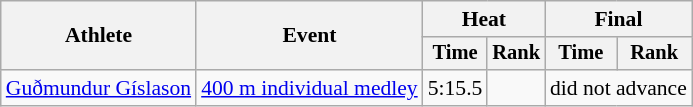<table class=wikitable style="font-size:90%">
<tr>
<th rowspan=2>Athlete</th>
<th rowspan=2>Event</th>
<th colspan="2">Heat</th>
<th colspan="2">Final</th>
</tr>
<tr style="font-size:95%">
<th>Time</th>
<th>Rank</th>
<th>Time</th>
<th>Rank</th>
</tr>
<tr align=center>
<td align=left><a href='#'>Guðmundur Gíslason</a></td>
<td align=left><a href='#'>400 m individual medley</a></td>
<td>5:15.5</td>
<td></td>
<td colspan=2>did not advance</td>
</tr>
</table>
